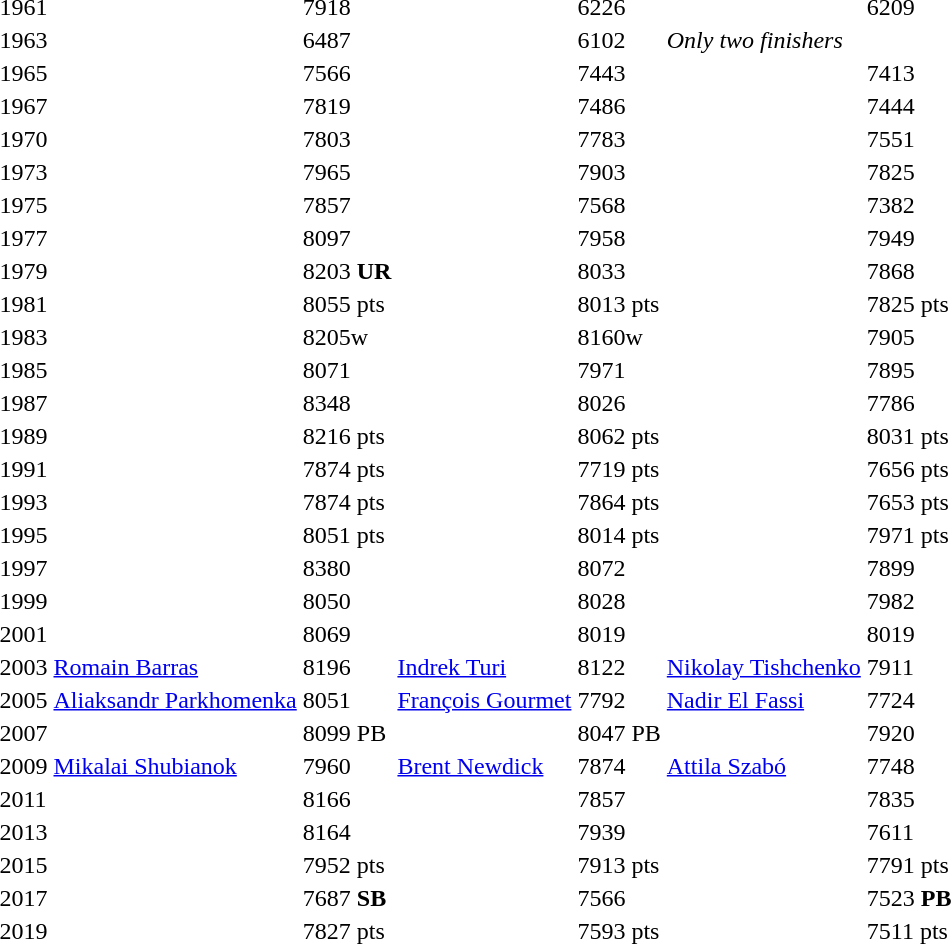<table>
<tr>
<td>1961</td>
<td></td>
<td>7918</td>
<td></td>
<td>6226</td>
<td></td>
<td>6209</td>
</tr>
<tr>
<td>1963</td>
<td></td>
<td>6487</td>
<td></td>
<td>6102</td>
<td><em>Only two finishers</em></td>
</tr>
<tr>
<td>1965</td>
<td></td>
<td>7566</td>
<td></td>
<td>7443</td>
<td></td>
<td>7413</td>
</tr>
<tr>
<td>1967</td>
<td></td>
<td>7819</td>
<td></td>
<td>7486</td>
<td></td>
<td>7444</td>
</tr>
<tr>
<td>1970</td>
<td></td>
<td>7803</td>
<td></td>
<td>7783</td>
<td></td>
<td>7551</td>
</tr>
<tr>
<td>1973</td>
<td></td>
<td>7965</td>
<td></td>
<td>7903</td>
<td></td>
<td>7825</td>
</tr>
<tr>
<td>1975</td>
<td></td>
<td>7857</td>
<td></td>
<td>7568</td>
<td></td>
<td>7382</td>
</tr>
<tr>
<td>1977</td>
<td></td>
<td>8097</td>
<td></td>
<td>7958</td>
<td></td>
<td>7949</td>
</tr>
<tr>
<td>1979</td>
<td></td>
<td>8203 <strong>UR</strong></td>
<td></td>
<td>8033</td>
<td></td>
<td>7868</td>
</tr>
<tr>
<td>1981</td>
<td></td>
<td>8055 pts</td>
<td></td>
<td>8013 pts</td>
<td></td>
<td>7825 pts</td>
</tr>
<tr>
<td>1983</td>
<td></td>
<td>8205w</td>
<td></td>
<td>8160w</td>
<td></td>
<td>7905</td>
</tr>
<tr>
<td>1985</td>
<td></td>
<td>8071</td>
<td></td>
<td>7971</td>
<td></td>
<td>7895</td>
</tr>
<tr>
<td>1987</td>
<td></td>
<td>8348</td>
<td></td>
<td>8026</td>
<td></td>
<td>7786</td>
</tr>
<tr>
<td>1989</td>
<td></td>
<td>8216 pts</td>
<td></td>
<td>8062 pts</td>
<td></td>
<td>8031 pts</td>
</tr>
<tr>
<td>1991</td>
<td></td>
<td>7874 pts</td>
<td></td>
<td>7719 pts</td>
<td></td>
<td>7656 pts</td>
</tr>
<tr>
<td>1993</td>
<td></td>
<td>7874 pts</td>
<td></td>
<td>7864 pts</td>
<td></td>
<td>7653 pts</td>
</tr>
<tr>
<td>1995</td>
<td></td>
<td>8051 pts</td>
<td></td>
<td>8014 pts</td>
<td></td>
<td>7971 pts</td>
</tr>
<tr>
<td>1997</td>
<td></td>
<td>8380</td>
<td></td>
<td>8072</td>
<td></td>
<td>7899</td>
</tr>
<tr>
<td>1999</td>
<td></td>
<td>8050</td>
<td></td>
<td>8028</td>
<td></td>
<td>7982</td>
</tr>
<tr>
<td>2001</td>
<td></td>
<td>8069</td>
<td></td>
<td>8019</td>
<td></td>
<td>8019</td>
</tr>
<tr>
<td>2003</td>
<td><a href='#'>Romain Barras</a><br> </td>
<td>8196</td>
<td><a href='#'>Indrek Turi</a><br> </td>
<td>8122</td>
<td><a href='#'>Nikolay Tishchenko</a><br> </td>
<td>7911</td>
</tr>
<tr>
<td>2005<br></td>
<td><a href='#'>Aliaksandr Parkhomenka</a><br> </td>
<td>8051</td>
<td><a href='#'>François Gourmet</a><br> </td>
<td>7792</td>
<td><a href='#'>Nadir El Fassi</a><br> </td>
<td>7724</td>
</tr>
<tr>
<td>2007<br></td>
<td></td>
<td>8099 PB</td>
<td></td>
<td>8047 PB</td>
<td></td>
<td>7920</td>
</tr>
<tr>
<td>2009<br></td>
<td><a href='#'>Mikalai Shubianok</a><br> </td>
<td>7960</td>
<td><a href='#'>Brent Newdick</a> <br> </td>
<td>7874</td>
<td><a href='#'>Attila Szabó</a><br> </td>
<td>7748</td>
</tr>
<tr>
<td>2011<br></td>
<td></td>
<td>8166</td>
<td></td>
<td>7857</td>
<td></td>
<td>7835</td>
</tr>
<tr>
<td>2013<br></td>
<td></td>
<td>8164</td>
<td></td>
<td>7939</td>
<td></td>
<td>7611</td>
</tr>
<tr>
<td>2015<br></td>
<td></td>
<td>7952 pts</td>
<td></td>
<td>7913 pts</td>
<td></td>
<td>7791 pts</td>
</tr>
<tr>
<td>2017<br></td>
<td></td>
<td>7687 <strong>SB</strong></td>
<td></td>
<td>7566</td>
<td></td>
<td>7523 <strong>PB</strong></td>
</tr>
<tr>
<td>2019<br></td>
<td></td>
<td>7827 pts </td>
<td></td>
<td>7593 pts </td>
<td></td>
<td>7511 pts</td>
</tr>
</table>
